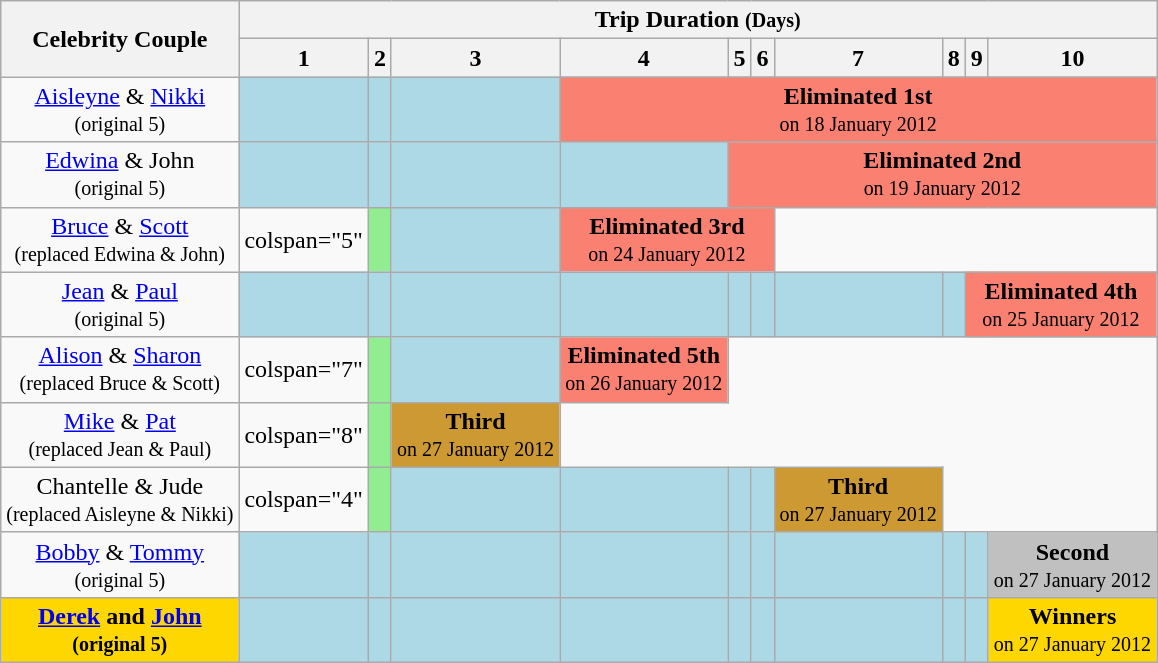<table class="wikitable" style="text-align:center;">
<tr>
<th rowspan="2">Celebrity Couple</th>
<th colspan="10">Trip Duration <small>(Days)</small></th>
</tr>
<tr>
<th>1</th>
<th>2</th>
<th>3</th>
<th>4</th>
<th>5</th>
<th>6</th>
<th>7</th>
<th>8</th>
<th>9</th>
<th>10</th>
</tr>
<tr>
<td><a href='#'>Aisleyne</a> & <a href='#'>Nikki</a><br><small>(original 5)</small></td>
<td style="background:lightblue;"></td>
<td style="background:lightblue;"></td>
<td style="background:lightblue;"></td>
<td colspan="7" style="background:salmon;"><strong>Eliminated 1st</strong><br><small>on 18 January 2012</small></td>
</tr>
<tr>
<td><a href='#'>Edwina</a> & John<br><small>(original 5)</small></td>
<td style="background:lightblue;"></td>
<td style="background:lightblue;"></td>
<td style="background:lightblue;"></td>
<td style="background:lightblue;"></td>
<td colspan="6" style="background:salmon;"><strong>Eliminated 2nd</strong><br><small>on 19 January 2012</small></td>
</tr>
<tr>
<td><a href='#'>Bruce</a> & <a href='#'>Scott</a><br><small>(replaced Edwina & John)</small></td>
<td>colspan="5" </td>
<td style="background:lightgreen;"></td>
<td style="background:lightblue;"></td>
<td colspan="3" style="background:salmon;"><strong>Eliminated 3rd</strong><br><small>on 24 January 2012</small></td>
</tr>
<tr>
<td><a href='#'>Jean</a> & <a href='#'>Paul</a><br><small>(original 5)</small></td>
<td style="background:lightblue;"></td>
<td style="background:lightblue;"></td>
<td style="background:lightblue;"></td>
<td style="background:lightblue;"></td>
<td style="background:lightblue;"></td>
<td style="background:lightblue;"></td>
<td style="background:lightblue;"></td>
<td style="background:lightblue;"></td>
<td colspan="2" style="background:salmon;"><strong>Eliminated 4th</strong><br><small>on 25 January 2012</small></td>
</tr>
<tr>
<td><a href='#'>Alison</a> & <a href='#'>Sharon</a><br><small>(replaced Bruce & Scott)</small></td>
<td>colspan="7" </td>
<td style="background:lightgreen;"></td>
<td style="background:lightblue;"></td>
<td colspan="1" style="background:salmon;"><strong>Eliminated 5th</strong><br><small>on 26 January 2012</small></td>
</tr>
<tr>
<td><a href='#'>Mike</a> & <a href='#'>Pat</a><br><small>(replaced Jean & Paul)</small></td>
<td>colspan="8" </td>
<td style="background:lightgreen;"></td>
<td style="background:#cc9933;"><strong>Third</strong><br><small>on 27 January 2012</small></td>
</tr>
<tr>
<td>Chantelle & Jude<br><small>(replaced Aisleyne & Nikki)</small></td>
<td>colspan="4" </td>
<td style="background:lightgreen;"></td>
<td style="background:lightblue;"></td>
<td style="background:lightblue;"></td>
<td style="background:lightblue;"></td>
<td style="background:lightblue;"></td>
<td style="background:#cc9933;"><strong>Third</strong><br><small>on 27 January 2012</small></td>
</tr>
<tr>
<td><a href='#'>Bobby</a> & <a href='#'>Tommy</a><br><small>(original 5)</small></td>
<td style="background:lightblue;"></td>
<td style="background:lightblue;"></td>
<td style="background:lightblue;"></td>
<td style="background:lightblue;"></td>
<td style="background:lightblue;"></td>
<td style="background:lightblue;"></td>
<td style="background:lightblue;"></td>
<td style="background:lightblue;"></td>
<td style="background:lightblue;"></td>
<td style="background:silver;"><strong>Second</strong><br><small>on 27 January 2012</small></td>
</tr>
<tr>
<td style="background:gold;"><strong><a href='#'>Derek</a> and <a href='#'>John</a></strong><br><small><strong>(original 5)</strong></small></td>
<td style="background:lightblue;"></td>
<td style="background:lightblue;"></td>
<td style="background:lightblue;"></td>
<td style="background:lightblue;"></td>
<td style="background:lightblue;"></td>
<td style="background:lightblue;"></td>
<td style="background:lightblue;"></td>
<td style="background:lightblue;"></td>
<td style="background:lightblue;"></td>
<td style="background:gold;"><strong>Winners</strong><br><small>on 27 January 2012</small></td>
</tr>
</table>
